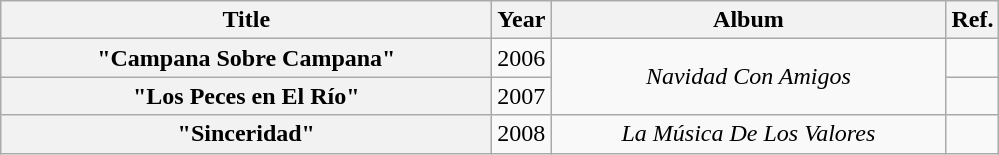<table class="wikitable plainrowheaders" style="text-align:center;">
<tr>
<th scope="col" style="width:20em;">Title</th>
<th scope="col" style="width:1em;">Year</th>
<th scope="col" style="width:16em;">Album</th>
<th scope="col" style="width:1em;">Ref.</th>
</tr>
<tr>
<th scope="row">"Campana Sobre Campana"</th>
<td>2006</td>
<td rowspan="2"><em>Navidad Con Amigos</em></td>
<td></td>
</tr>
<tr>
<th scope="row">"Los Peces en El Río"</th>
<td>2007</td>
<td></td>
</tr>
<tr>
<th scope="row">"Sinceridad"</th>
<td>2008</td>
<td><em>La Música De Los Valores</em></td>
<td></td>
</tr>
</table>
